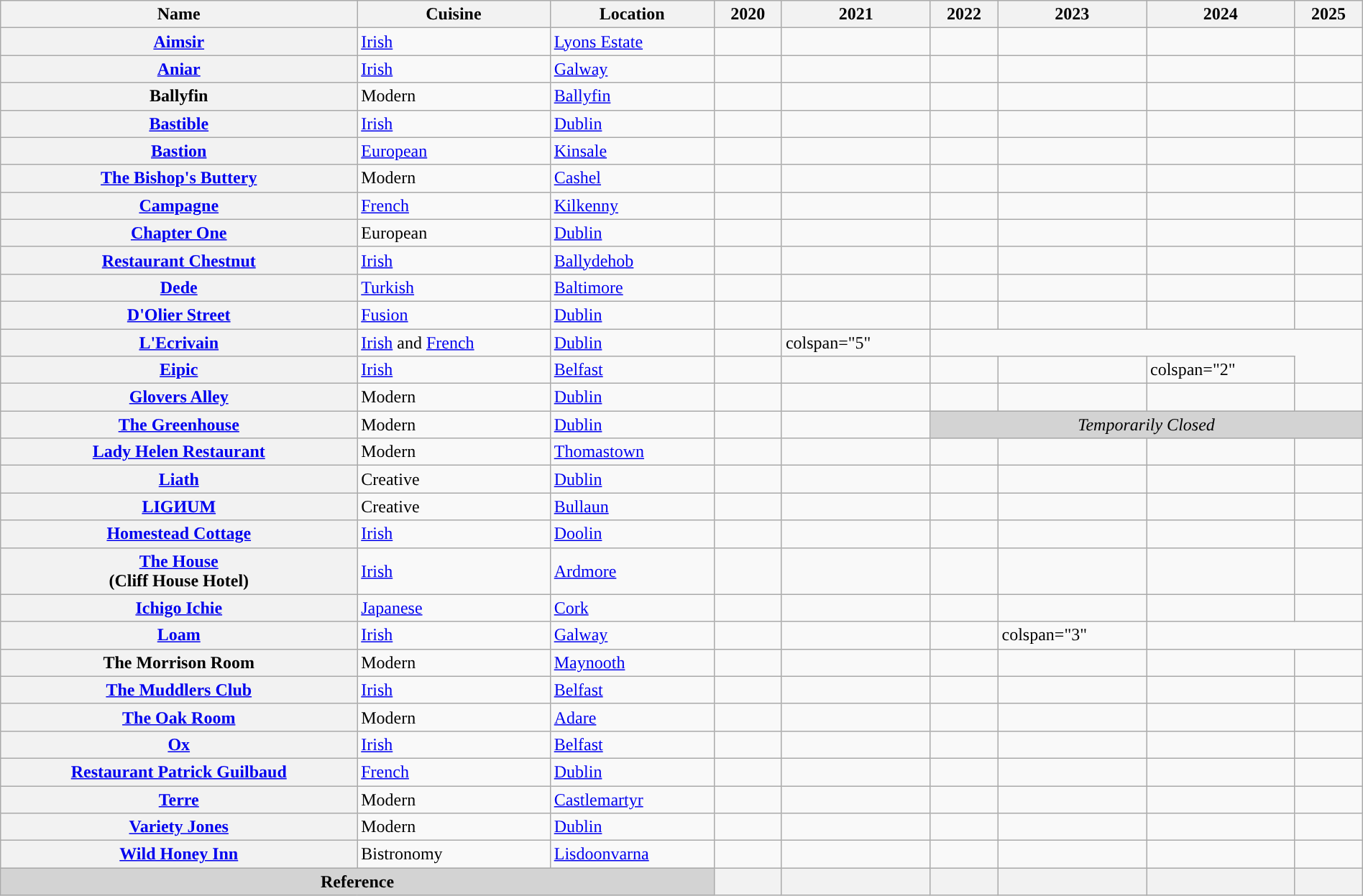<table class="wikitable sortable plainrowheaders" style="width:100%;">
<tr>
<th scope="col">Name</th>
<th scope="col">Cuisine</th>
<th scope="col">Location</th>
<th scope="col">2020</th>
<th scope="col">2021</th>
<th scope="col">2022</th>
<th scope="col">2023</th>
<th scope="col">2024</th>
<th scope="col">2025</th>
</tr>
<tr>
<th scope="row"><a href='#'>Aimsir</a></th>
<td><a href='#'>Irish</a></td>
<td><a href='#'>Lyons Estate</a></td>
<td></td>
<td></td>
<td></td>
<td></td>
<td></td>
<td></td>
</tr>
<tr>
<th scope="row"><a href='#'>Aniar</a></th>
<td><a href='#'>Irish</a></td>
<td><a href='#'>Galway</a></td>
<td></td>
<td></td>
<td></td>
<td></td>
<td></td>
<td></td>
</tr>
<tr>
<th scope="row">Ballyfin</th>
<td>Modern</td>
<td><a href='#'>Ballyfin</a></td>
<td></td>
<td></td>
<td></td>
<td></td>
<td></td>
<td></td>
</tr>
<tr>
<th scope="row"><a href='#'>Bastible</a></th>
<td><a href='#'>Irish</a></td>
<td><a href='#'>Dublin</a></td>
<td></td>
<td></td>
<td></td>
<td></td>
<td></td>
<td></td>
</tr>
<tr>
<th scope="row"><a href='#'>Bastion</a></th>
<td><a href='#'>European</a></td>
<td><a href='#'>Kinsale</a></td>
<td></td>
<td></td>
<td></td>
<td></td>
<td></td>
<td></td>
</tr>
<tr>
<th scope="row"><a href='#'>The Bishop's Buttery</a></th>
<td>Modern</td>
<td><a href='#'>Cashel</a></td>
<td></td>
<td></td>
<td></td>
<td></td>
<td></td>
<td></td>
</tr>
<tr>
<th scope="row"><a href='#'>Campagne</a></th>
<td><a href='#'>French</a></td>
<td><a href='#'>Kilkenny</a></td>
<td></td>
<td></td>
<td></td>
<td></td>
<td></td>
<td></td>
</tr>
<tr>
<th scope="row"><a href='#'>Chapter One</a></th>
<td>European</td>
<td><a href='#'>Dublin</a></td>
<td></td>
<td></td>
<td></td>
<td></td>
<td></td>
<td></td>
</tr>
<tr>
<th scope="row"><a href='#'>Restaurant Chestnut</a></th>
<td><a href='#'>Irish</a></td>
<td><a href='#'>Ballydehob</a></td>
<td></td>
<td></td>
<td></td>
<td></td>
<td></td>
<td></td>
</tr>
<tr>
<th scope="row"><a href='#'>Dede</a></th>
<td><a href='#'>Turkish</a></td>
<td><a href='#'>Baltimore</a></td>
<td></td>
<td></td>
<td></td>
<td></td>
<td></td>
<td></td>
</tr>
<tr>
<th scope="row"><a href='#'>D'Olier Street</a></th>
<td><a href='#'>Fusion</a></td>
<td><a href='#'>Dublin</a></td>
<td></td>
<td></td>
<td></td>
<td></td>
<td></td>
<td></td>
</tr>
<tr>
<th scope="row"><a href='#'>L'Ecrivain</a></th>
<td><a href='#'>Irish</a> and <a href='#'>French</a></td>
<td><a href='#'>Dublin</a></td>
<td></td>
<td>colspan="5" </td>
</tr>
<tr>
<th scope="row"><a href='#'>Eipic</a></th>
<td><a href='#'>Irish</a></td>
<td><a href='#'>Belfast</a></td>
<td></td>
<td></td>
<td></td>
<td></td>
<td>colspan="2" </td>
</tr>
<tr>
<th scope="row"><a href='#'>Glovers Alley</a></th>
<td>Modern</td>
<td><a href='#'>Dublin</a></td>
<td></td>
<td></td>
<td></td>
<td></td>
<td></td>
<td></td>
</tr>
<tr>
<th scope="row"><a href='#'>The Greenhouse</a></th>
<td>Modern</td>
<td><a href='#'>Dublin</a></td>
<td></td>
<td></td>
<td colspan="4" style="text-align: center; background: lightgray;"><em>Temporarily Closed</em></td>
</tr>
<tr>
<th scope="row"><a href='#'>Lady Helen Restaurant</a></th>
<td>Modern</td>
<td><a href='#'>Thomastown</a></td>
<td></td>
<td></td>
<td></td>
<td></td>
<td></td>
<td></td>
</tr>
<tr>
<th scope="row"><a href='#'>Liath</a> </th>
<td>Creative</td>
<td><a href='#'>Dublin</a></td>
<td></td>
<td></td>
<td></td>
<td></td>
<td></td>
<td></td>
</tr>
<tr>
<th scope="row"><a href='#'>LIGИUM</a></th>
<td>Creative</td>
<td><a href='#'>Bullaun</a></td>
<td></td>
<td></td>
<td></td>
<td></td>
<td></td>
<td></td>
</tr>
<tr>
<th scope="row"><a href='#'>Homestead Cottage</a></th>
<td><a href='#'>Irish</a></td>
<td><a href='#'>Doolin</a></td>
<td></td>
<td></td>
<td></td>
<td></td>
<td></td>
<td></td>
</tr>
<tr>
<th scope="row"><a href='#'>The House</a><br>(Cliff House Hotel)</th>
<td><a href='#'>Irish</a></td>
<td><a href='#'>Ardmore</a></td>
<td></td>
<td></td>
<td></td>
<td></td>
<td></td>
<td></td>
</tr>
<tr>
<th scope="row"><a href='#'>Ichigo Ichie</a></th>
<td><a href='#'>Japanese</a></td>
<td><a href='#'>Cork</a></td>
<td></td>
<td></td>
<td></td>
<td></td>
<td></td>
<td></td>
</tr>
<tr>
<th scope="row"><a href='#'>Loam</a></th>
<td><a href='#'>Irish</a></td>
<td><a href='#'>Galway</a></td>
<td></td>
<td></td>
<td></td>
<td>colspan="3" </td>
</tr>
<tr>
<th scope="row">The Morrison Room</th>
<td>Modern</td>
<td><a href='#'>Maynooth</a></td>
<td></td>
<td></td>
<td></td>
<td></td>
<td></td>
<td></td>
</tr>
<tr>
<th scope="row"><a href='#'>The Muddlers Club</a></th>
<td><a href='#'>Irish</a></td>
<td><a href='#'>Belfast</a></td>
<td></td>
<td></td>
<td></td>
<td></td>
<td></td>
<td></td>
</tr>
<tr>
<th scope="row"><a href='#'>The Oak Room</a></th>
<td>Modern</td>
<td><a href='#'>Adare</a></td>
<td></td>
<td></td>
<td></td>
<td></td>
<td></td>
<td></td>
</tr>
<tr>
<th scope="row"><a href='#'>Ox</a></th>
<td><a href='#'>Irish</a></td>
<td><a href='#'>Belfast</a></td>
<td></td>
<td></td>
<td></td>
<td></td>
<td></td>
<td></td>
</tr>
<tr>
<th scope="row"><a href='#'>Restaurant Patrick Guilbaud</a></th>
<td><a href='#'>French</a></td>
<td><a href='#'>Dublin</a></td>
<td></td>
<td></td>
<td></td>
<td></td>
<td></td>
<td></td>
</tr>
<tr>
<th scope="row"><a href='#'>Terre</a></th>
<td>Modern</td>
<td><a href='#'>Castlemartyr</a></td>
<td></td>
<td></td>
<td></td>
<td></td>
<td></td>
<td></td>
</tr>
<tr>
<th scope="row"><a href='#'>Variety Jones</a></th>
<td>Modern</td>
<td><a href='#'>Dublin</a></td>
<td></td>
<td></td>
<td></td>
<td></td>
<td></td>
<td></td>
</tr>
<tr>
<th scope="row"><a href='#'>Wild Honey Inn</a></th>
<td>Bistronomy</td>
<td><a href='#'>Lisdoonvarna</a></td>
<td></td>
<td></td>
<td></td>
<td></td>
<td></td>
<td></td>
</tr>
<tr>
<th colspan="3" style="text-align: center;background: lightgray;">Reference</th>
<th></th>
<th></th>
<th></th>
<th></th>
<th></th>
<th></th>
</tr>
</table>
